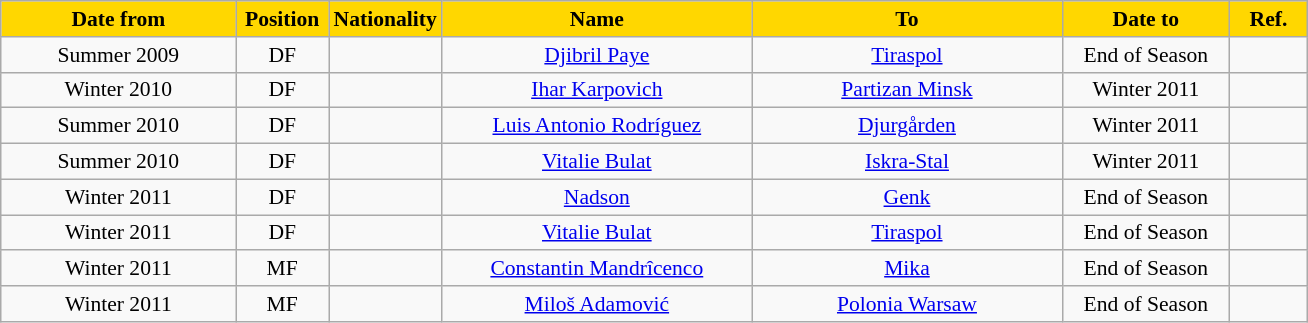<table class="wikitable" style="text-align:center; font-size:90%; ">
<tr>
<th style="background:gold; color:black; width:150px;">Date from</th>
<th style="background:gold; color:black; width:55px;">Position</th>
<th style="background:gold; color:black; width:55px;">Nationality</th>
<th style="background:gold; color:black; width:200px;">Name</th>
<th style="background:gold; color:black; width:200px;">To</th>
<th style="background:gold; color:black; width:105px;">Date to</th>
<th style="background:gold; color:black; width:45px;">Ref.</th>
</tr>
<tr>
<td>Summer 2009</td>
<td>DF</td>
<td></td>
<td><a href='#'>Djibril Paye</a></td>
<td><a href='#'>Tiraspol</a></td>
<td>End of Season</td>
<td></td>
</tr>
<tr>
<td>Winter 2010</td>
<td>DF</td>
<td></td>
<td><a href='#'>Ihar Karpovich</a></td>
<td><a href='#'>Partizan Minsk</a></td>
<td>Winter 2011</td>
<td></td>
</tr>
<tr>
<td>Summer 2010</td>
<td>DF</td>
<td></td>
<td><a href='#'>Luis Antonio Rodríguez</a></td>
<td><a href='#'>Djurgården</a></td>
<td>Winter 2011</td>
<td></td>
</tr>
<tr>
<td>Summer 2010</td>
<td>DF</td>
<td></td>
<td><a href='#'>Vitalie Bulat</a></td>
<td><a href='#'>Iskra-Stal</a></td>
<td>Winter 2011</td>
<td></td>
</tr>
<tr>
<td>Winter 2011</td>
<td>DF</td>
<td></td>
<td><a href='#'>Nadson</a></td>
<td><a href='#'>Genk</a></td>
<td>End of Season</td>
<td></td>
</tr>
<tr>
<td>Winter 2011</td>
<td>DF</td>
<td></td>
<td><a href='#'>Vitalie Bulat</a></td>
<td><a href='#'>Tiraspol</a></td>
<td>End of Season</td>
<td></td>
</tr>
<tr>
<td>Winter 2011</td>
<td>MF</td>
<td></td>
<td><a href='#'>Constantin Mandrîcenco</a></td>
<td><a href='#'>Mika</a></td>
<td>End of Season</td>
<td></td>
</tr>
<tr>
<td>Winter 2011</td>
<td>MF</td>
<td></td>
<td><a href='#'>Miloš Adamović</a></td>
<td><a href='#'>Polonia Warsaw</a></td>
<td>End of Season</td>
<td></td>
</tr>
</table>
